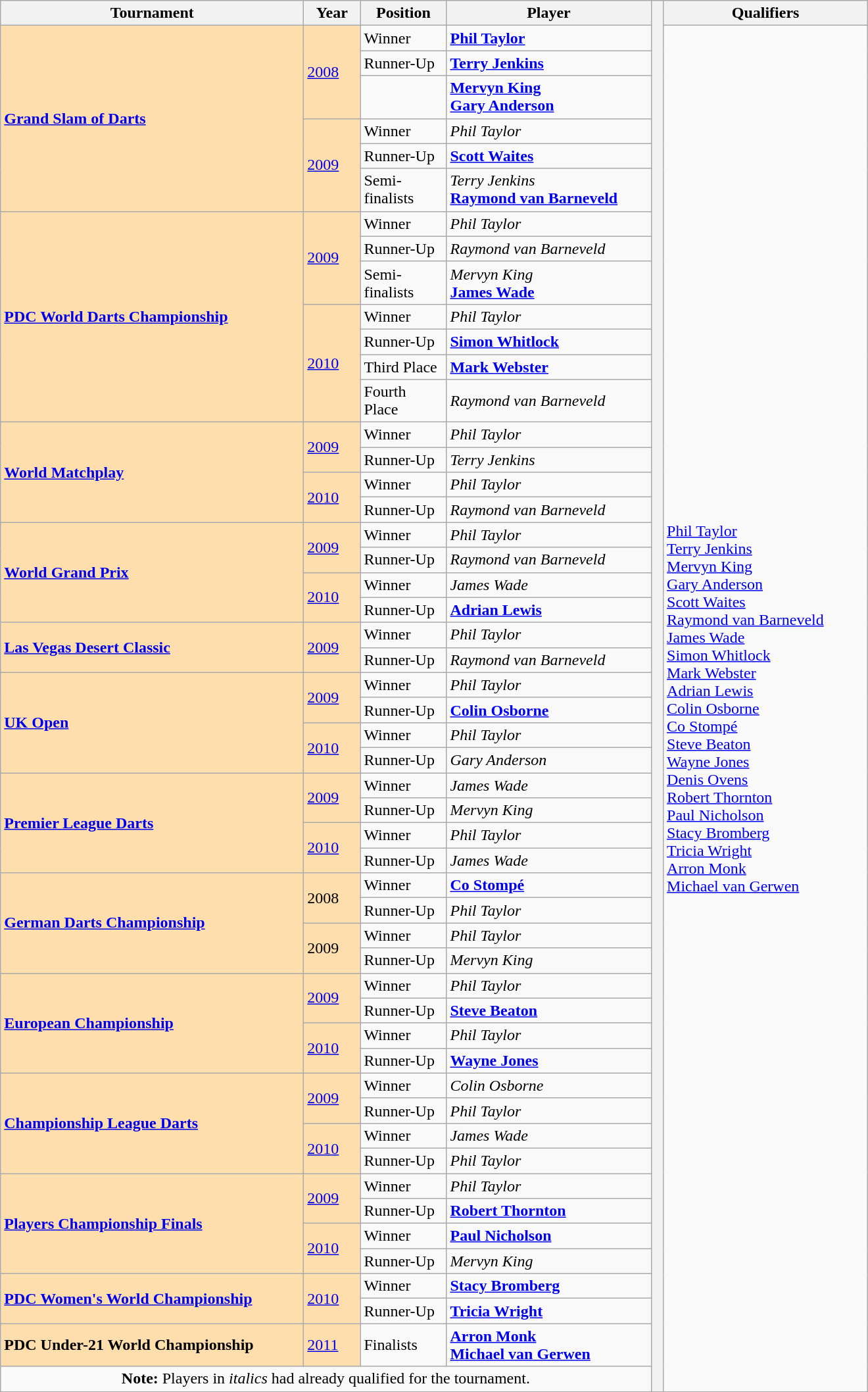<table class="wikitable">
<tr>
<th width=300>Tournament</th>
<th width=50>Year</th>
<th width=80>Position</th>
<th width=200>Player</th>
<th rowspan=55 width=5></th>
<th width=200>Qualifiers</th>
</tr>
<tr>
<td rowspan="6" style="background:#ffdead;"><strong><a href='#'>Grand Slam of Darts</a></strong></td>
<td rowspan="3" style="background:#ffdead;"><a href='#'>2008</a></td>
<td>Winner</td>
<td> <strong><a href='#'>Phil Taylor</a></strong></td>
<td rowspan=54> <a href='#'>Phil Taylor</a><br> <a href='#'>Terry Jenkins</a><br> <a href='#'>Mervyn King</a><br> <a href='#'>Gary Anderson</a><br> <a href='#'>Scott Waites</a><br> <a href='#'>Raymond van Barneveld</a><br> <a href='#'>James Wade</a><br> <a href='#'>Simon Whitlock</a><br> <a href='#'>Mark Webster</a><br> <a href='#'>Adrian Lewis</a><br> <a href='#'>Colin Osborne</a><br> <a href='#'>Co Stompé</a><br> <a href='#'>Steve Beaton</a><br> <a href='#'>Wayne Jones</a><br> <a href='#'>Denis Ovens</a><br> <a href='#'>Robert Thornton</a><br> <a href='#'>Paul Nicholson</a><br> <a href='#'>Stacy Bromberg</a><br> <a href='#'>Tricia Wright</a><br> <a href='#'>Arron Monk</a><br> <a href='#'>Michael van Gerwen</a></td>
</tr>
<tr>
<td>Runner-Up</td>
<td> <strong><a href='#'>Terry Jenkins</a></strong></td>
</tr>
<tr>
<td></td>
<td> <strong><a href='#'>Mervyn King</a></strong><br> <strong><a href='#'>Gary Anderson</a></strong></td>
</tr>
<tr>
<td rowspan="3" style="background:#ffdead;"><a href='#'>2009</a></td>
<td>Winner</td>
<td> <em>Phil Taylor</em></td>
</tr>
<tr>
<td>Runner-Up</td>
<td> <strong><a href='#'>Scott Waites</a></strong></td>
</tr>
<tr>
<td>Semi-finalists</td>
<td> <em>Terry Jenkins</em><br> <strong><a href='#'>Raymond van Barneveld</a></strong></td>
</tr>
<tr>
<td rowspan="7" style="background:#ffdead;"><strong><a href='#'>PDC World Darts Championship</a></strong></td>
<td rowspan="3" style="background:#ffdead;"><a href='#'>2009</a></td>
<td>Winner</td>
<td> <em>Phil Taylor</em></td>
</tr>
<tr>
<td>Runner-Up</td>
<td> <em>Raymond van Barneveld</em></td>
</tr>
<tr>
<td>Semi-finalists</td>
<td> <em>Mervyn King</em><br> <strong><a href='#'>James Wade</a></strong></td>
</tr>
<tr>
<td rowspan="4" style="background:#ffdead;"><a href='#'>2010</a></td>
<td>Winner</td>
<td> <em>Phil Taylor</em></td>
</tr>
<tr>
<td>Runner-Up</td>
<td> <strong><a href='#'>Simon Whitlock</a></strong></td>
</tr>
<tr>
<td>Third Place</td>
<td> <strong><a href='#'>Mark Webster</a></strong></td>
</tr>
<tr>
<td>Fourth Place</td>
<td> <em>Raymond van Barneveld</em></td>
</tr>
<tr>
<td rowspan="4" style="background:#ffdead;"><strong><a href='#'>World Matchplay</a></strong></td>
<td rowspan="2" style="background:#ffdead;"><a href='#'>2009</a></td>
<td>Winner</td>
<td> <em>Phil Taylor</em></td>
</tr>
<tr>
<td>Runner-Up</td>
<td> <em>Terry Jenkins</em></td>
</tr>
<tr>
<td rowspan="2" style="background:#ffdead;"><a href='#'>2010</a></td>
<td>Winner</td>
<td> <em>Phil Taylor</em></td>
</tr>
<tr>
<td>Runner-Up</td>
<td> <em>Raymond van Barneveld</em></td>
</tr>
<tr>
<td rowspan="4" style="background:#ffdead;"><strong><a href='#'>World Grand Prix</a></strong></td>
<td rowspan="2" style="background:#ffdead;"><a href='#'>2009</a></td>
<td>Winner</td>
<td> <em>Phil Taylor</em></td>
</tr>
<tr>
<td>Runner-Up</td>
<td> <em>Raymond van Barneveld</em></td>
</tr>
<tr>
<td rowspan="2" style="background:#ffdead;"><a href='#'>2010</a></td>
<td>Winner</td>
<td>  <em>James Wade</em></td>
</tr>
<tr>
<td>Runner-Up</td>
<td>  <strong><a href='#'>Adrian Lewis</a></strong></td>
</tr>
<tr>
<td rowspan="2" style="background:#ffdead;"><strong><a href='#'>Las Vegas Desert Classic</a></strong></td>
<td rowspan="2" style="background:#ffdead;"><a href='#'>2009</a></td>
<td>Winner</td>
<td> <em>Phil Taylor</em></td>
</tr>
<tr>
<td>Runner-Up</td>
<td> <em>Raymond van Barneveld</em></td>
</tr>
<tr>
<td rowspan="4" style="background:#ffdead;"><strong><a href='#'>UK Open</a></strong></td>
<td rowspan="2" style="background:#ffdead;"><a href='#'>2009</a></td>
<td>Winner</td>
<td> <em>Phil Taylor</em></td>
</tr>
<tr>
<td>Runner-Up</td>
<td> <strong><a href='#'>Colin Osborne</a></strong></td>
</tr>
<tr>
<td rowspan="2" style="background:#ffdead;"><a href='#'>2010</a></td>
<td>Winner</td>
<td> <em>Phil Taylor</em></td>
</tr>
<tr>
<td>Runner-Up</td>
<td> <em>Gary Anderson</em></td>
</tr>
<tr>
<td rowspan="4" style="background:#ffdead;"><strong><a href='#'>Premier League Darts</a></strong></td>
<td rowspan="2" style="background:#ffdead;"><a href='#'>2009</a></td>
<td>Winner</td>
<td> <em>James Wade</em></td>
</tr>
<tr>
<td>Runner-Up</td>
<td> <em>Mervyn King</em></td>
</tr>
<tr>
<td rowspan="2" style="background:#ffdead;"><a href='#'>2010</a></td>
<td>Winner</td>
<td> <em>Phil Taylor</em></td>
</tr>
<tr>
<td>Runner-Up</td>
<td> <em>James Wade</em></td>
</tr>
<tr>
<td rowspan="4" style="background:#ffdead;"><strong><a href='#'>German Darts Championship</a></strong></td>
<td rowspan="2" style="background:#ffdead;">2008</td>
<td>Winner</td>
<td> <strong><a href='#'>Co Stompé</a></strong></td>
</tr>
<tr>
<td>Runner-Up</td>
<td> <em>Phil Taylor</em></td>
</tr>
<tr>
<td rowspan="2" style="background:#ffdead;">2009</td>
<td>Winner</td>
<td> <em>Phil Taylor</em></td>
</tr>
<tr>
<td>Runner-Up</td>
<td> <em>Mervyn King</em></td>
</tr>
<tr>
<td rowspan="4" style="background:#ffdead;"><strong><a href='#'>European Championship</a></strong></td>
<td rowspan="2" style="background:#ffdead;"><a href='#'>2009</a></td>
<td>Winner</td>
<td> <em>Phil Taylor</em></td>
</tr>
<tr>
<td>Runner-Up</td>
<td> <strong><a href='#'>Steve Beaton</a></strong></td>
</tr>
<tr>
<td rowspan="2" style="background:#ffdead;"><a href='#'>2010</a></td>
<td>Winner</td>
<td> <em>Phil Taylor</em></td>
</tr>
<tr>
<td>Runner-Up</td>
<td> <strong><a href='#'>Wayne Jones</a></strong></td>
</tr>
<tr>
<td rowspan="4" style="background:#ffdead;"><strong><a href='#'>Championship League Darts</a></strong></td>
<td rowspan="2" style="background:#ffdead;"><a href='#'>2009</a></td>
<td>Winner</td>
<td> <em>Colin Osborne</em></td>
</tr>
<tr>
<td>Runner-Up</td>
<td> <em>Phil Taylor</em></td>
</tr>
<tr>
<td rowspan="2" style="background:#ffdead;"><a href='#'>2010</a></td>
<td>Winner</td>
<td> <em>James Wade</em></td>
</tr>
<tr>
<td>Runner-Up</td>
<td> <em>Phil Taylor</em></td>
</tr>
<tr>
<td rowspan="4" style="background:#ffdead;"><strong><a href='#'>Players Championship Finals</a></strong></td>
<td rowspan="2" style="background:#ffdead;"><a href='#'>2009</a></td>
<td>Winner</td>
<td> <em>Phil Taylor</em></td>
</tr>
<tr>
<td>Runner-Up</td>
<td> <strong><a href='#'>Robert Thornton</a></strong></td>
</tr>
<tr>
<td rowspan="2" style="background:#ffdead;"><a href='#'>2010</a></td>
<td>Winner</td>
<td> <strong><a href='#'>Paul Nicholson</a></strong></td>
</tr>
<tr>
<td>Runner-Up</td>
<td> <em>Mervyn King</em></td>
</tr>
<tr>
<td rowspan="2" style="background:#ffdead;"><strong><a href='#'>PDC Women's World Championship</a></strong></td>
<td rowspan="2" style="background:#ffdead;"><a href='#'>2010</a></td>
<td>Winner</td>
<td> <strong><a href='#'>Stacy Bromberg</a></strong></td>
</tr>
<tr>
<td>Runner-Up</td>
<td> <strong><a href='#'>Tricia Wright</a></strong></td>
</tr>
<tr>
<td style="background:#ffdead;"><strong>PDC Under-21 World Championship</strong></td>
<td style="background:#ffdead;"><a href='#'>2011</a></td>
<td>Finalists</td>
<td> <strong><a href='#'>Arron Monk</a></strong> <br>  <strong><a href='#'>Michael van Gerwen</a></strong></td>
</tr>
<tr>
<td colspan=4 align=center><strong>Note:</strong> Players in <em>italics</em> had already qualified for the tournament.</td>
</tr>
<tr>
</tr>
</table>
